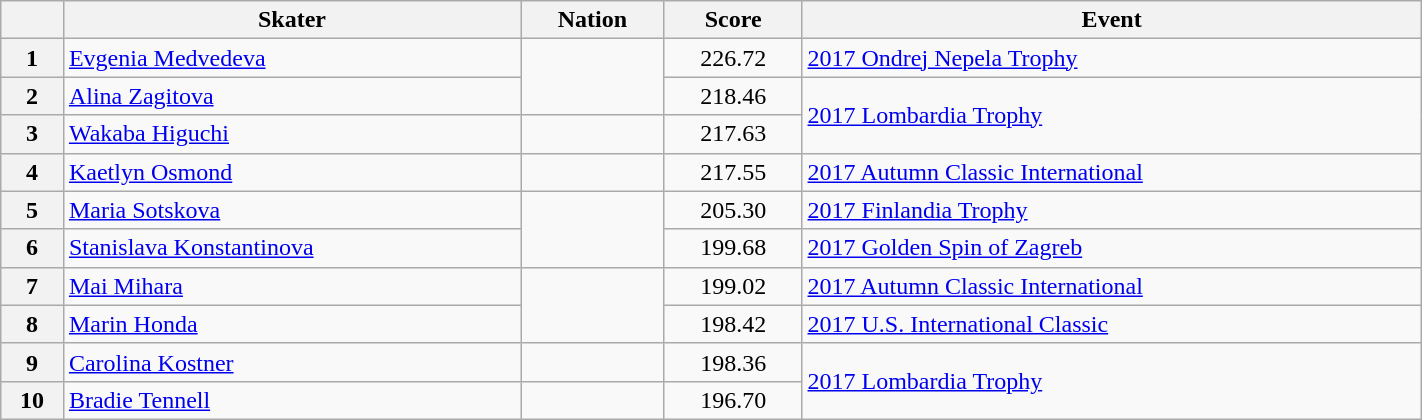<table class="wikitable sortable" style="text-align:left; width:75%">
<tr>
<th scope="col"></th>
<th scope="col">Skater</th>
<th scope="col">Nation</th>
<th scope="col">Score</th>
<th scope="col">Event</th>
</tr>
<tr>
<th scope="row">1</th>
<td><a href='#'>Evgenia Medvedeva</a></td>
<td rowspan="2"></td>
<td style="text-align:center;">226.72</td>
<td><a href='#'>2017 Ondrej Nepela Trophy</a></td>
</tr>
<tr>
<th scope="row">2</th>
<td><a href='#'>Alina Zagitova</a></td>
<td style="text-align:center;">218.46</td>
<td rowspan="2"><a href='#'>2017 Lombardia Trophy</a></td>
</tr>
<tr>
<th scope="row">3</th>
<td><a href='#'>Wakaba Higuchi</a></td>
<td></td>
<td style="text-align:center;">217.63</td>
</tr>
<tr>
<th scope="row">4</th>
<td><a href='#'>Kaetlyn Osmond</a></td>
<td></td>
<td style="text-align:center;">217.55</td>
<td><a href='#'>2017 Autumn Classic International</a></td>
</tr>
<tr>
<th scope="row">5</th>
<td><a href='#'>Maria Sotskova</a></td>
<td rowspan="2"></td>
<td style="text-align:center;">205.30</td>
<td><a href='#'>2017 Finlandia Trophy</a></td>
</tr>
<tr>
<th scope="row">6</th>
<td><a href='#'>Stanislava Konstantinova</a></td>
<td style="text-align:center;">199.68</td>
<td><a href='#'>2017 Golden Spin of Zagreb</a></td>
</tr>
<tr>
<th scope="row">7</th>
<td><a href='#'>Mai Mihara</a></td>
<td rowspan="2"></td>
<td style="text-align:center;">199.02</td>
<td><a href='#'>2017 Autumn Classic International</a></td>
</tr>
<tr>
<th scope="row">8</th>
<td><a href='#'>Marin Honda</a></td>
<td style="text-align:center;">198.42</td>
<td><a href='#'>2017 U.S. International Classic</a></td>
</tr>
<tr>
<th scope="row">9</th>
<td><a href='#'>Carolina Kostner</a></td>
<td></td>
<td style="text-align:center;">198.36</td>
<td rowspan="2"><a href='#'>2017 Lombardia Trophy</a></td>
</tr>
<tr>
<th scope="row">10</th>
<td><a href='#'>Bradie Tennell</a></td>
<td></td>
<td style="text-align:center;">196.70</td>
</tr>
</table>
